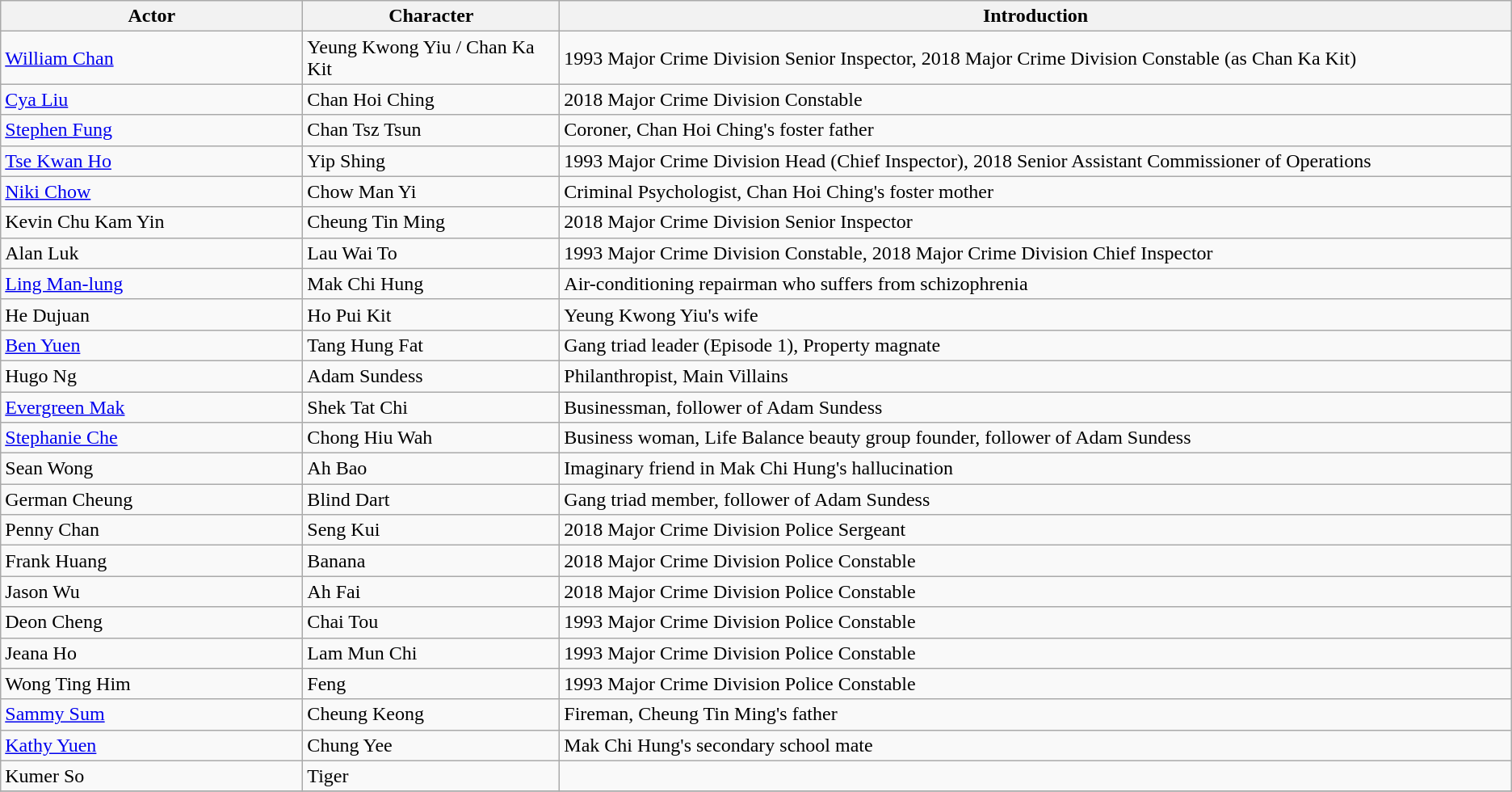<table class="wikitable">
<tr>
<th style="width:20%">Actor</th>
<th style="width:17%">Character</th>
<th>Introduction</th>
</tr>
<tr>
<td><a href='#'>William Chan</a></td>
<td>Yeung Kwong Yiu / Chan Ka Kit</td>
<td>1993 Major Crime Division Senior Inspector, 2018 Major Crime Division Constable (as Chan Ka Kit)</td>
</tr>
<tr>
<td><a href='#'>Cya Liu</a></td>
<td>Chan Hoi Ching</td>
<td>2018 Major Crime Division Constable</td>
</tr>
<tr>
<td><a href='#'>Stephen Fung</a></td>
<td>Chan Tsz Tsun</td>
<td>Coroner, Chan Hoi Ching's foster father</td>
</tr>
<tr>
<td><a href='#'>Tse Kwan Ho</a></td>
<td>Yip Shing</td>
<td>1993 Major Crime Division Head (Chief Inspector), 2018 Senior Assistant Commissioner of Operations</td>
</tr>
<tr>
<td><a href='#'>Niki Chow</a></td>
<td>Chow Man Yi</td>
<td>Criminal Psychologist, Chan Hoi Ching's foster mother</td>
</tr>
<tr>
<td>Kevin Chu Kam Yin</td>
<td>Cheung Tin Ming</td>
<td>2018 Major Crime Division Senior Inspector</td>
</tr>
<tr>
<td>Alan Luk</td>
<td>Lau Wai To</td>
<td>1993 Major Crime Division Constable, 2018 Major Crime Division Chief Inspector</td>
</tr>
<tr>
<td><a href='#'>Ling Man-lung</a></td>
<td>Mak Chi Hung</td>
<td>Air-conditioning repairman who suffers from schizophrenia</td>
</tr>
<tr>
<td>He Dujuan</td>
<td>Ho Pui Kit</td>
<td>Yeung Kwong Yiu's wife</td>
</tr>
<tr>
<td><a href='#'>Ben Yuen</a></td>
<td>Tang Hung Fat</td>
<td>Gang triad leader (Episode 1), Property magnate</td>
</tr>
<tr>
<td>Hugo Ng</td>
<td>Adam Sundess</td>
<td>Philanthropist, Main Villains</td>
</tr>
<tr>
<td><a href='#'>Evergreen Mak</a></td>
<td>Shek Tat Chi</td>
<td>Businessman, follower of Adam Sundess</td>
</tr>
<tr>
<td><a href='#'>Stephanie Che</a></td>
<td>Chong Hiu Wah</td>
<td>Business woman, Life Balance beauty group founder, follower of Adam Sundess</td>
</tr>
<tr>
<td>Sean Wong</td>
<td>Ah Bao</td>
<td>Imaginary friend in Mak Chi Hung's hallucination</td>
</tr>
<tr>
<td>German Cheung</td>
<td>Blind Dart</td>
<td>Gang triad member, follower of Adam Sundess</td>
</tr>
<tr>
<td>Penny Chan</td>
<td>Seng Kui</td>
<td>2018 Major Crime Division Police Sergeant</td>
</tr>
<tr>
<td>Frank Huang</td>
<td>Banana</td>
<td>2018 Major Crime Division Police Constable</td>
</tr>
<tr>
<td>Jason Wu</td>
<td>Ah Fai</td>
<td>2018 Major Crime Division Police Constable</td>
</tr>
<tr>
<td>Deon Cheng</td>
<td>Chai Tou</td>
<td>1993 Major Crime Division Police Constable</td>
</tr>
<tr>
<td>Jeana Ho</td>
<td>Lam Mun Chi</td>
<td>1993 Major Crime Division Police Constable</td>
</tr>
<tr>
<td>Wong Ting Him</td>
<td>Feng</td>
<td>1993 Major Crime Division Police Constable</td>
</tr>
<tr>
<td><a href='#'>Sammy Sum</a></td>
<td>Cheung Keong</td>
<td>Fireman, Cheung Tin Ming's father</td>
</tr>
<tr>
<td><a href='#'>Kathy Yuen</a></td>
<td>Chung Yee</td>
<td>Mak Chi Hung's secondary school mate</td>
</tr>
<tr>
<td>Kumer So</td>
<td>Tiger</td>
<td></td>
</tr>
<tr>
</tr>
</table>
